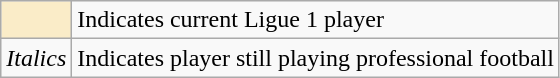<table class="wikitable">
<tr>
<td align=center style="background-color:#faecc8"></td>
<td>Indicates current Ligue 1 player</td>
</tr>
<tr>
<td><em>Italics</em></td>
<td>Indicates player still playing professional football</td>
</tr>
</table>
